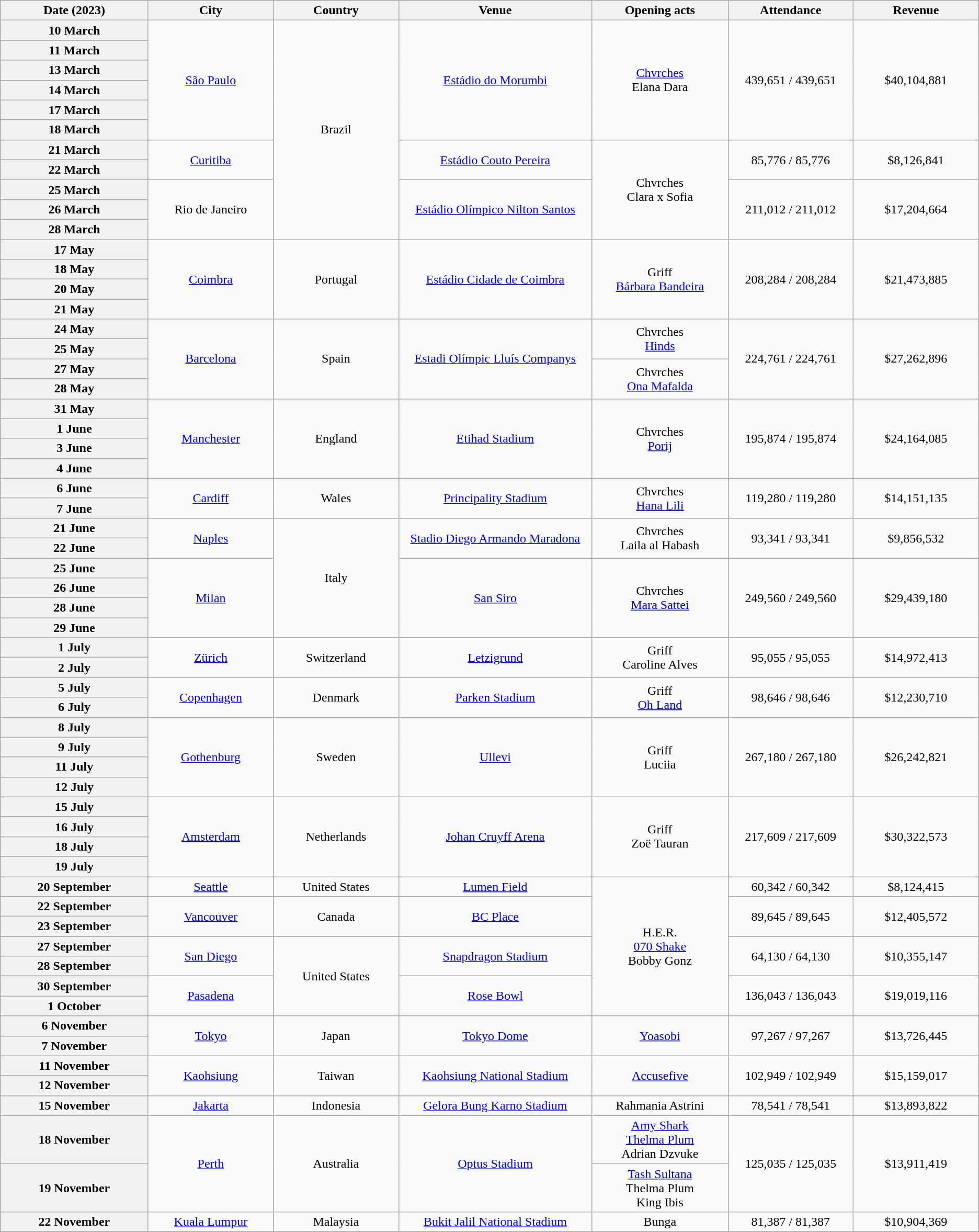<table class="wikitable plainrowheaders" style="text-align:center;">
<tr>
<th scope="col" style="width:12em;">Date (2023)</th>
<th scope="col" style="width:10em;">City</th>
<th scope="col" style="width:10em;">Country</th>
<th scope="col" style="width:16em;">Venue</th>
<th scope="col" style="width:11em;">Opening acts</th>
<th scope="col" style="width:10em;">Attendance</th>
<th scope="col" style="width:10em;">Revenue</th>
</tr>
<tr>
<th scope="row" style=text-align:center;">10 March</th>
<td rowspan="6"><a href='#'>São Paulo</a></td>
<td rowspan="11">Brazil</td>
<td rowspan="6"><a href='#'>Estádio do Morumbi</a></td>
<td rowspan="6"><a href='#'>Chvrches</a><br>Elana Dara</td>
<td rowspan="6">439,651 / 439,651</td>
<td rowspan="6">$40,104,881</td>
</tr>
<tr>
<th scope="row" style="text-align:center;">11 March</th>
</tr>
<tr>
<th scope="row" style="text-align:center;">13 March</th>
</tr>
<tr>
<th scope="row" style="text-align:center;">14 March</th>
</tr>
<tr>
<th scope="row" style="text-align:center;">17 March</th>
</tr>
<tr>
<th scope="row" style="text-align:center;">18 March</th>
</tr>
<tr>
<th scope="row" style="text-align:center;">21 March</th>
<td rowspan="2"><a href='#'>Curitiba</a></td>
<td rowspan="2"><a href='#'>Estádio Couto Pereira</a></td>
<td rowspan="5">Chvrches<br>Clara x Sofia</td>
<td rowspan="2">85,776 / 85,776</td>
<td rowspan="2">$8,126,841</td>
</tr>
<tr>
<th scope="row" style="text-align:center;">22 March</th>
</tr>
<tr>
<th scope="row" style="text-align:center;">25 March</th>
<td rowspan="3">Rio de Janeiro</td>
<td rowspan="3"><a href='#'>Estádio Olímpico Nilton Santos</a></td>
<td rowspan="3">211,012 / 211,012</td>
<td rowspan="3">$17,204,664</td>
</tr>
<tr>
<th scope="row" style="text-align:center;">26 March</th>
</tr>
<tr>
<th scope="row" style="text-align:center;">28 March</th>
</tr>
<tr>
<th scope="row" style="text-align:center;">17 May</th>
<td rowspan="4"><a href='#'>Coimbra</a></td>
<td rowspan="4">Portugal</td>
<td rowspan="4"><a href='#'>Estádio Cidade de Coimbra</a></td>
<td rowspan="4">Griff<br><a href='#'>Bárbara Bandeira</a></td>
<td rowspan="4">208,284 / 208,284</td>
<td rowspan="4">$21,473,885</td>
</tr>
<tr>
<th scope="row" style="text-align:center;">18 May</th>
</tr>
<tr>
<th scope="row" style="text-align:center;">20 May</th>
</tr>
<tr>
<th scope="row" style="text-align:center;">21 May</th>
</tr>
<tr>
<th scope="row" style="text-align:center;">24 May</th>
<td rowspan="4"><a href='#'>Barcelona</a></td>
<td rowspan="4">Spain</td>
<td rowspan="4"><a href='#'>Estadi Olímpic Lluís Companys</a></td>
<td rowspan="2">Chvrches<br><a href='#'>Hinds</a></td>
<td rowspan="4">224,761 / 224,761</td>
<td rowspan="4">$27,262,896</td>
</tr>
<tr>
<th scope="row" style="text-align:center;">25 May</th>
</tr>
<tr>
<th scope="row" style="text-align:center;">27 May</th>
<td rowspan="2">Chvrches<br><a href='#'>Ona Mafalda</a></td>
</tr>
<tr>
<th scope="row" style="text-align:center;">28 May</th>
</tr>
<tr>
<th scope="row" style="text-align:center;">31 May</th>
<td rowspan="4"><a href='#'>Manchester</a></td>
<td rowspan="4">England</td>
<td rowspan="4"><a href='#'>Etihad Stadium</a></td>
<td rowspan="4">Chvrches<br><a href='#'>Porij</a></td>
<td rowspan="4">195,874 / 195,874</td>
<td rowspan="4">$24,164,085</td>
</tr>
<tr>
<th scope="row" style="text-align:center;">1 June</th>
</tr>
<tr>
<th scope="row" style="text-align:center;">3 June</th>
</tr>
<tr>
<th scope="row" style="text-align:center;">4 June</th>
</tr>
<tr>
<th scope="row" style="text-align:center;">6 June</th>
<td rowspan="2"><a href='#'>Cardiff</a></td>
<td rowspan="2">Wales</td>
<td rowspan="2"><a href='#'>Principality Stadium</a></td>
<td rowspan="2">Chvrches<br><a href='#'>Hana Lili</a></td>
<td rowspan="2">119,280 / 119,280</td>
<td rowspan="2">$14,151,135</td>
</tr>
<tr>
<th scope="row" style="text-align:center;">7 June</th>
</tr>
<tr>
<th scope="row" style="text-align:center;">21 June</th>
<td rowspan="2"><a href='#'>Naples</a></td>
<td rowspan="6">Italy</td>
<td rowspan="2"><a href='#'>Stadio Diego Armando Maradona</a></td>
<td rowspan="2">Chvrches<br>Laila al Habash</td>
<td rowspan="2">93,341 / 93,341</td>
<td rowspan="2">$9,856,532</td>
</tr>
<tr>
<th scope="row" style="text-align:center;">22 June</th>
</tr>
<tr>
<th scope="row" style="text-align:center;">25 June</th>
<td rowspan="4"><a href='#'>Milan</a></td>
<td rowspan="4"><a href='#'>San Siro</a></td>
<td rowspan="4">Chvrches<br><a href='#'>Mara Sattei</a></td>
<td rowspan="4">249,560 / 249,560</td>
<td rowspan="4">$29,439,180</td>
</tr>
<tr>
<th scope="row" style="text-align:center;">26 June</th>
</tr>
<tr>
<th scope="row" style="text-align:center;">28 June</th>
</tr>
<tr>
<th scope="row" style="text-align:center;">29 June</th>
</tr>
<tr>
<th scope="row" style="text-align:center;">1 July</th>
<td rowspan="2"><a href='#'>Zürich</a></td>
<td rowspan="2">Switzerland</td>
<td rowspan="2"><a href='#'>Letzigrund</a></td>
<td rowspan="2">Griff<br>Caroline Alves</td>
<td rowspan="2">95,055 / 95,055</td>
<td rowspan="2">$14,972,413</td>
</tr>
<tr>
<th scope="row" style="text-align:center;">2 July</th>
</tr>
<tr>
<th scope="row" style="text-align:center;">5 July</th>
<td rowspan="2"><a href='#'>Copenhagen</a></td>
<td rowspan="2">Denmark</td>
<td rowspan="2"><a href='#'>Parken Stadium</a></td>
<td rowspan="2">Griff<br><a href='#'>Oh Land</a></td>
<td rowspan="2">98,646 / 98,646</td>
<td rowspan="2">$12,230,710</td>
</tr>
<tr>
<th scope="row" style="text-align:center;">6 July</th>
</tr>
<tr>
<th scope="row" style="text-align:center;">8 July</th>
<td rowspan="4"><a href='#'>Gothenburg</a></td>
<td rowspan="4">Sweden</td>
<td rowspan="4"><a href='#'>Ullevi</a></td>
<td rowspan="4">Griff<br>Luciia</td>
<td rowspan="4">267,180 / 267,180</td>
<td rowspan="4">$26,242,821</td>
</tr>
<tr>
<th scope="row" style="text-align:center;">9 July</th>
</tr>
<tr>
<th scope="row" style="text-align:center;">11 July</th>
</tr>
<tr>
<th scope="row" style="text-align:center;">12 July</th>
</tr>
<tr>
<th scope="row" style="text-align:center;">15 July</th>
<td rowspan="4"><a href='#'>Amsterdam</a></td>
<td rowspan="4">Netherlands</td>
<td rowspan="4"><a href='#'>Johan Cruyff Arena</a></td>
<td rowspan="4">Griff<br>Zoë Tauran</td>
<td rowspan="4">217,609 / 217,609</td>
<td rowspan="4">$30,322,573</td>
</tr>
<tr>
<th scope="row" style="text-align:center;">16 July</th>
</tr>
<tr>
<th scope="row" style="text-align:center;">18 July</th>
</tr>
<tr>
<th scope="row" style="text-align:center;">19 July</th>
</tr>
<tr>
<th scope="row" style="text-align:center;">20 September</th>
<td><a href='#'>Seattle</a></td>
<td>United States</td>
<td><a href='#'>Lumen Field</a></td>
<td rowspan="7">H.E.R.<br><a href='#'>070 Shake</a><br>Bobby Gonz</td>
<td>60,342 / 60,342</td>
<td>$8,124,415</td>
</tr>
<tr>
<th scope="row" style="text-align:center;">22 September</th>
<td rowspan="2"><a href='#'>Vancouver</a></td>
<td rowspan="2">Canada</td>
<td rowspan="2"><a href='#'>BC Place</a></td>
<td rowspan="2">89,645 / 89,645</td>
<td rowspan="2">$12,405,572</td>
</tr>
<tr>
<th scope="row" style="text-align:center;">23 September</th>
</tr>
<tr>
<th scope="row" style="text-align:center;">27 September</th>
<td rowspan="2"><a href='#'>San Diego</a></td>
<td rowspan="4">United States</td>
<td rowspan="2"><a href='#'>Snapdragon Stadium</a></td>
<td rowspan="2">64,130 / 64,130</td>
<td rowspan="2">$10,355,147</td>
</tr>
<tr>
<th scope="row" style="text-align:center;">28 September</th>
</tr>
<tr>
<th scope="row" style="text-align:center;">30 September</th>
<td rowspan="2"><a href='#'>Pasadena</a></td>
<td rowspan="2"><a href='#'>Rose Bowl</a></td>
<td rowspan="2">136,043 / 136,043</td>
<td rowspan="2">$19,019,116</td>
</tr>
<tr>
<th scope="row" style="text-align:center;">1 October</th>
</tr>
<tr>
<th scope="row" style="text-align:center;">6 November</th>
<td rowspan="2"><a href='#'>Tokyo</a></td>
<td rowspan="2">Japan</td>
<td rowspan="2"><a href='#'>Tokyo Dome</a></td>
<td rowspan="2"><a href='#'>Yoasobi</a></td>
<td rowspan="2">97,267 / 97,267</td>
<td rowspan="2">$13,726,445</td>
</tr>
<tr>
<th scope="row" style="text-align:center;">7 November</th>
</tr>
<tr>
<th scope="row" style="text-align:center;">11 November</th>
<td rowspan="2"><a href='#'>Kaohsiung</a></td>
<td rowspan="2">Taiwan</td>
<td rowspan="2"><a href='#'>Kaohsiung National Stadium</a></td>
<td rowspan="2"><a href='#'>Accusefive</a></td>
<td rowspan="2">102,949 / 102,949</td>
<td rowspan="2">$15,159,017</td>
</tr>
<tr>
<th scope="row" style="text-align:center;">12 November</th>
</tr>
<tr>
<th scope="row" style="text-align:center;">15 November</th>
<td><a href='#'>Jakarta</a></td>
<td>Indonesia</td>
<td><a href='#'>Gelora Bung Karno Stadium</a></td>
<td>Rahmania Astrini</td>
<td>78,541 / 78,541</td>
<td>$13,893,822</td>
</tr>
<tr>
<th scope="row" style="text-align:center;">18 November</th>
<td rowspan="2"><a href='#'>Perth</a></td>
<td rowspan="2">Australia</td>
<td rowspan="2"><a href='#'>Optus Stadium</a></td>
<td><a href='#'>Amy Shark</a><br><a href='#'>Thelma Plum</a><br>Adrian Dzvuke</td>
<td rowspan="2">125,035 / 125,035</td>
<td rowspan="2">$13,911,419</td>
</tr>
<tr>
<th scope="row" style="text-align:center;">19 November</th>
<td><a href='#'>Tash Sultana</a><br>Thelma Plum<br>King Ibis</td>
</tr>
<tr>
<th scope="row" style="text-align:center;">22 November</th>
<td><a href='#'>Kuala Lumpur</a></td>
<td>Malaysia</td>
<td><a href='#'>Bukit Jalil National Stadium</a></td>
<td>Bunga</td>
<td>81,387 / 81,387</td>
<td>$10,904,369</td>
</tr>
</table>
